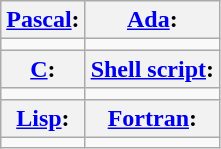<table class="wikitable">
<tr>
<th><a href='#'>Pascal</a>:</th>
<th><a href='#'>Ada</a>:</th>
</tr>
<tr>
<td></td>
<td></td>
</tr>
<tr>
<th><a href='#'>C</a>:</th>
<th><a href='#'>Shell script</a>:</th>
</tr>
<tr>
<td></td>
<td></td>
</tr>
<tr>
<th><a href='#'>Lisp</a>:</th>
<th><a href='#'>Fortran</a>:</th>
</tr>
<tr>
<td></td>
<td></td>
</tr>
</table>
